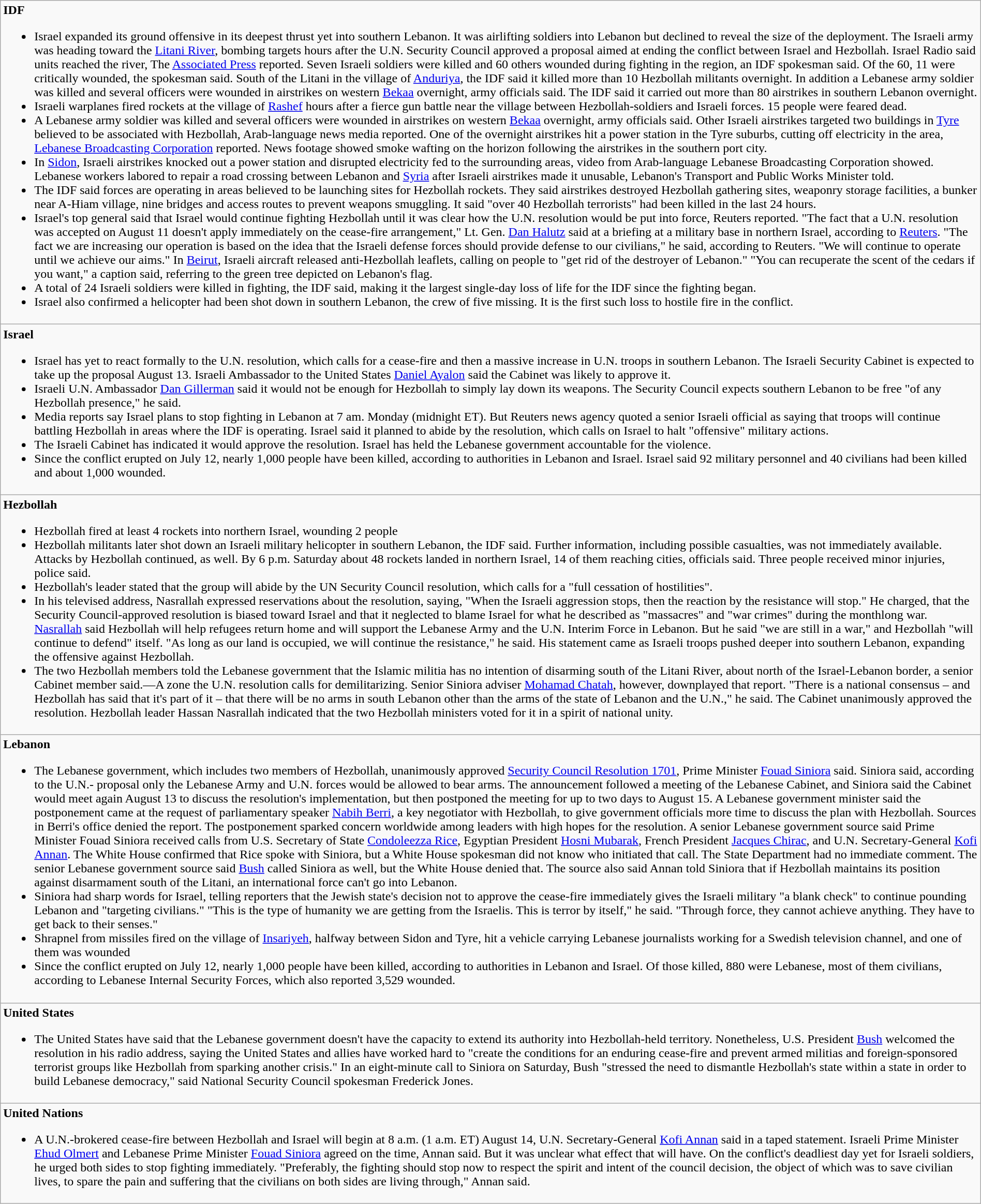<table width="100%" class="wikitable">
<tr>
<td><strong>IDF</strong><br><ul><li>Israel expanded its ground offensive in its deepest thrust yet into southern Lebanon. It was airlifting soldiers into Lebanon but declined to reveal the size of the deployment. The Israeli army was heading toward the <a href='#'>Litani River</a>, bombing targets hours after the U.N. Security Council approved a proposal aimed at ending the conflict between Israel and Hezbollah. Israel Radio said units reached the river, The <a href='#'>Associated Press</a> reported. Seven Israeli soldiers were killed and 60 others wounded during fighting in the region, an IDF spokesman said. Of the 60, 11 were critically wounded, the spokesman said. South of the Litani in the village of <a href='#'>Anduriya</a>, the IDF said it killed more than 10 Hezbollah militants overnight. In addition a Lebanese army soldier was killed and several officers were wounded in airstrikes on western <a href='#'>Bekaa</a> overnight, army officials said. The IDF said it carried out more than 80 airstrikes in southern Lebanon overnight.</li><li>Israeli warplanes fired rockets at the village of <a href='#'>Rashef</a> hours after a fierce gun battle near the village between Hezbollah-soldiers and Israeli forces. 15 people were feared dead.</li><li>A Lebanese army soldier was killed and several officers were wounded in airstrikes on western <a href='#'>Bekaa</a> overnight, army officials said. Other Israeli airstrikes targeted two buildings in <a href='#'>Tyre</a> believed to be associated with Hezbollah, Arab-language news media reported. One of the overnight airstrikes hit a power station in the Tyre suburbs, cutting off electricity in the area, <a href='#'>Lebanese Broadcasting Corporation</a> reported. News footage showed smoke wafting on the horizon following the airstrikes in the southern port city.</li><li>In <a href='#'>Sidon</a>, Israeli airstrikes knocked out a power station and disrupted electricity fed to the surrounding areas, video from Arab-language Lebanese Broadcasting Corporation showed. Lebanese workers labored to repair a road crossing between Lebanon and <a href='#'>Syria</a> after Israeli airstrikes made it unusable, Lebanon's Transport and Public Works Minister told.</li><li>The IDF said forces are operating in areas believed to be launching sites for Hezbollah rockets. They said airstrikes destroyed Hezbollah gathering sites, weaponry storage facilities, a bunker near A-Hiam village, nine bridges and access routes to prevent weapons smuggling. It said "over 40 Hezbollah terrorists" had been killed in the last 24 hours.</li><li>Israel's top general said that Israel would continue fighting Hezbollah until it was clear how the U.N. resolution would be put into force, Reuters reported. "The fact that a U.N. resolution was accepted on August 11 doesn't apply immediately on the cease-fire arrangement," Lt. Gen. <a href='#'>Dan Halutz</a> said at a briefing at a military base in northern Israel, according to <a href='#'>Reuters</a>. "The fact we are increasing our operation is based on the idea that the Israeli defense forces should provide defense to our civilians," he said, according to Reuters. "We will continue to operate until we achieve our aims." In <a href='#'>Beirut</a>, Israeli aircraft released anti-Hezbollah leaflets, calling on people to "get rid of the destroyer of Lebanon." "You can recuperate the scent of the cedars if you want," a caption said, referring to the green tree depicted on Lebanon's flag.</li><li>A total of 24 Israeli soldiers were killed in fighting, the IDF said, making it the largest single-day loss of life for the IDF since the fighting began.</li><li>Israel also confirmed a helicopter had been shot down in southern Lebanon, the crew of five missing. It is the first such loss to hostile fire in the conflict.</li></ul></td>
</tr>
<tr>
<td><strong>Israel</strong><br><ul><li>Israel has yet to react formally to the U.N. resolution, which calls for a cease-fire and then a massive increase in U.N. troops in southern Lebanon. The Israeli Security Cabinet is expected to take up the proposal August 13. Israeli Ambassador to the United States <a href='#'>Daniel Ayalon</a> said the Cabinet was likely to approve it.</li><li>Israeli U.N. Ambassador <a href='#'>Dan Gillerman</a> said it would not be enough for Hezbollah to simply lay down its weapons. The Security Council expects southern Lebanon to be free "of any Hezbollah presence," he said.</li><li>Media reports say Israel plans to stop fighting in Lebanon at 7 am. Monday (midnight ET). But Reuters news agency quoted a senior Israeli official as saying that troops will continue battling Hezbollah in areas where the IDF is operating. Israel said it planned to abide by the resolution, which calls on Israel to halt "offensive" military actions.</li><li>The Israeli Cabinet has indicated it would approve the resolution. Israel has held the Lebanese government accountable for the violence.</li><li>Since the conflict erupted on July 12, nearly 1,000 people have been killed, according to authorities in Lebanon and Israel. Israel said 92 military personnel and 40 civilians had been killed and about 1,000 wounded.</li></ul></td>
</tr>
<tr>
<td><strong>Hezbollah</strong><br><ul><li>Hezbollah fired at least 4 rockets into northern Israel, wounding 2 people</li><li>Hezbollah militants later shot down an Israeli military helicopter in southern Lebanon, the IDF said. Further information, including possible casualties, was not immediately available. Attacks by Hezbollah continued, as well. By 6 p.m. Saturday about 48 rockets landed in northern Israel, 14 of them reaching cities, officials said. Three people received minor injuries, police said.</li><li>Hezbollah's leader stated that the group will abide by the UN Security Council resolution, which calls for a "full cessation of hostilities".</li><li>In his televised address, Nasrallah expressed reservations about the resolution, saying, "When the Israeli aggression stops, then the reaction by the resistance will stop." He charged, that the Security Council-approved resolution is biased toward Israel and that it neglected to blame Israel for what he described as "massacres" and "war crimes" during the monthlong war. <a href='#'>Nasrallah</a> said Hezbollah will help refugees return home and will support the Lebanese Army and the U.N. Interim Force in Lebanon. But he said "we are still in a war," and Hezbollah "will continue to defend" itself. "As long as our land is occupied, we will continue the resistance," he said. His statement came as Israeli troops pushed deeper into southern Lebanon, expanding the offensive against Hezbollah.</li><li>The two Hezbollah members told the Lebanese government that the Islamic militia has no intention of disarming south of the Litani River, about  north of the Israel-Lebanon border, a senior Cabinet member said.—A zone the U.N. resolution calls for demilitarizing. Senior Siniora adviser <a href='#'>Mohamad Chatah</a>, however, downplayed that report. "There is a national consensus – and Hezbollah has said that it's part of it – that there will be no arms in south Lebanon other than the arms of the state of Lebanon and the U.N.," he said. The Cabinet unanimously approved the resolution. Hezbollah leader Hassan Nasrallah indicated that the two Hezbollah ministers voted for it in a spirit of national unity.</li></ul></td>
</tr>
<tr>
<td><strong>Lebanon</strong><br><ul><li>The Lebanese government, which includes two members of Hezbollah, unanimously approved <a href='#'>Security Council Resolution 1701</a>, Prime Minister <a href='#'>Fouad Siniora</a> said. Siniora said, according to the U.N.- proposal only the Lebanese Army and U.N. forces would be allowed to bear arms. The announcement followed a meeting of the Lebanese Cabinet, and Siniora said the Cabinet would meet again August 13 to discuss the resolution's implementation, but then postponed the meeting for up to two days to August 15. A Lebanese government minister said the postponement came at the request of parliamentary speaker <a href='#'>Nabih Berri</a>, a key negotiator with Hezbollah, to give government officials more time to discuss the plan with Hezbollah. Sources in Berri's office denied the report. The postponement sparked concern worldwide among leaders with high hopes for the resolution. A senior Lebanese government source said Prime Minister Fouad Siniora received calls from U.S. Secretary of State <a href='#'>Condoleezza Rice</a>, Egyptian President <a href='#'>Hosni Mubarak</a>, French President <a href='#'>Jacques Chirac</a>, and U.N. Secretary-General <a href='#'>Kofi Annan</a>. The White House confirmed that Rice spoke with Siniora, but a White House spokesman did not know who initiated that call. The State Department had no immediate comment. The senior Lebanese government source said <a href='#'>Bush</a> called Siniora as well, but the White House denied that. The source also said Annan told Siniora that if Hezbollah maintains its position against disarmament south of the Litani, an international force can't go into Lebanon.</li><li>Siniora had sharp words for Israel, telling reporters that the Jewish state's decision not to approve the cease-fire immediately gives the Israeli military "a blank check" to continue pounding Lebanon and "targeting civilians." "This is the type of humanity we are getting from the Israelis. This is terror by itself," he said. "Through force, they cannot achieve anything. They have to get back to their senses."</li><li>Shrapnel from missiles fired on the village of <a href='#'>Insariyeh</a>, halfway between Sidon and Tyre, hit a vehicle carrying Lebanese journalists working for a Swedish television channel, and one of them was wounded</li><li>Since the conflict erupted on July 12, nearly 1,000 people have been killed, according to authorities in Lebanon and Israel. Of those killed, 880 were Lebanese, most of them civilians, according to Lebanese Internal Security Forces, which also reported 3,529 wounded.</li></ul></td>
</tr>
<tr>
<td><strong>United States</strong><br><ul><li>The United States have said that the Lebanese government doesn't have the capacity to extend its authority into Hezbollah-held territory. Nonetheless, U.S. President <a href='#'>Bush</a> welcomed the resolution in his radio address, saying the United States and allies have worked hard to "create the conditions for an enduring cease-fire and prevent armed militias and foreign-sponsored terrorist groups like Hezbollah from sparking another crisis." In an eight-minute call to Siniora on Saturday, Bush "stressed the need to dismantle Hezbollah's state within a state in order to build Lebanese democracy," said National Security Council spokesman Frederick Jones.</li></ul></td>
</tr>
<tr>
<td><strong>United Nations</strong><br><ul><li>A U.N.-brokered cease-fire between Hezbollah and Israel will begin at 8 a.m. (1 a.m. ET) August 14, U.N. Secretary-General <a href='#'>Kofi Annan</a> said in a taped statement. Israeli Prime Minister <a href='#'>Ehud Olmert</a> and Lebanese Prime Minister <a href='#'>Fouad Siniora</a> agreed on the time, Annan said. But it was unclear what effect that will have. On the conflict's deadliest day yet for Israeli soldiers, he urged both sides to stop fighting immediately. "Preferably, the fighting should stop now to respect the spirit and intent of the council decision, the object of which was to save civilian lives, to spare the pain and suffering that the civilians on both sides are living through," Annan said.</li></ul></td>
</tr>
</table>
